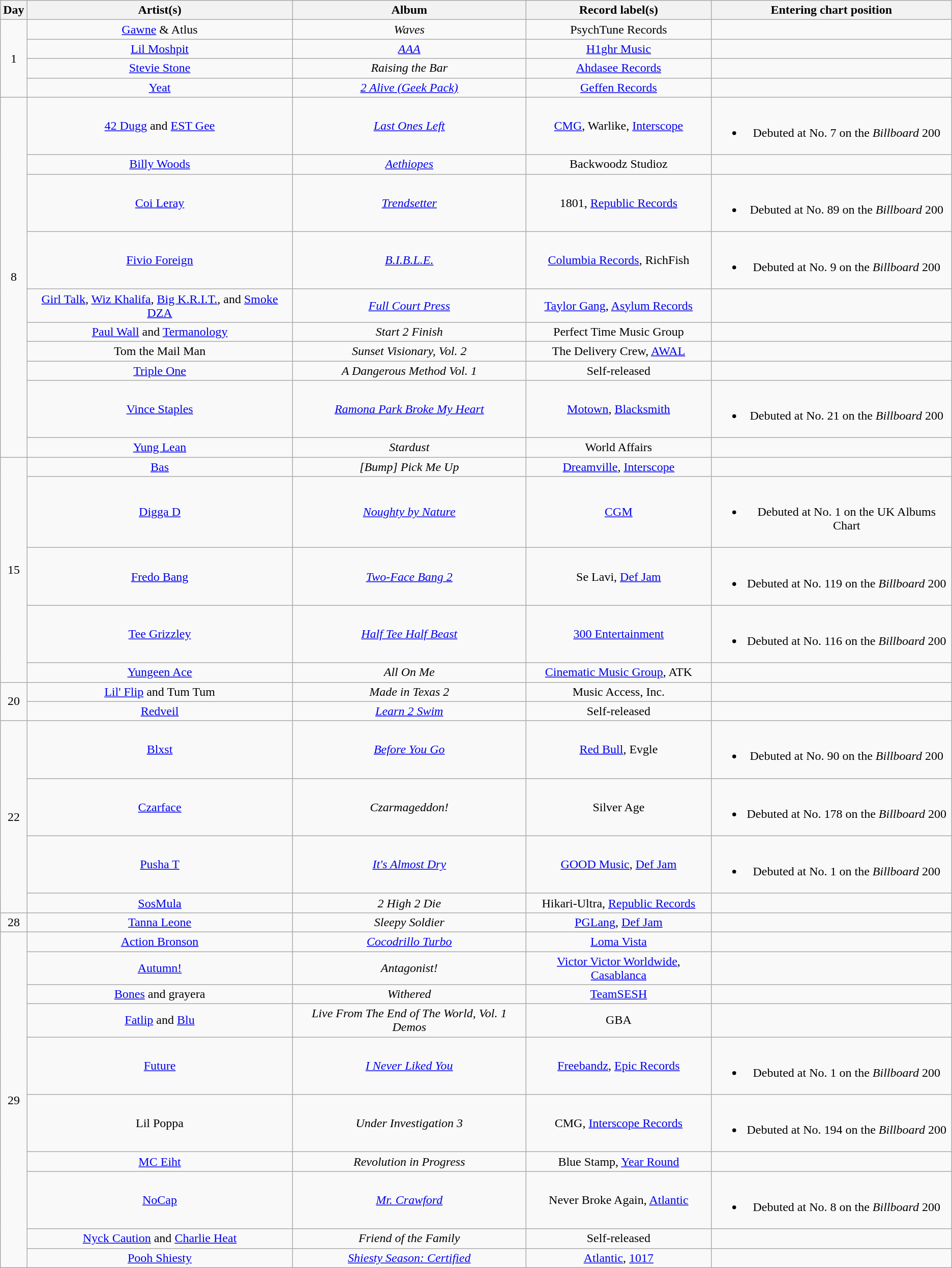<table class="wikitable" style="text-align:center;">
<tr>
<th scope="col">Day</th>
<th scope="col">Artist(s)</th>
<th scope="col">Album</th>
<th scope="col">Record label(s)</th>
<th>Entering chart position</th>
</tr>
<tr>
<td rowspan="4">1</td>
<td><a href='#'>Gawne</a> & Atlus</td>
<td><em>Waves</em></td>
<td>PsychTune Records</td>
<td></td>
</tr>
<tr>
<td><a href='#'>Lil Moshpit</a></td>
<td><em><a href='#'>AAA</a></em></td>
<td><a href='#'>H1ghr Music</a></td>
<td></td>
</tr>
<tr>
<td><a href='#'>Stevie Stone</a></td>
<td><em>Raising the Bar</em></td>
<td><a href='#'>Ahdasee Records</a></td>
<td></td>
</tr>
<tr>
<td><a href='#'>Yeat</a></td>
<td><em><a href='#'>2 Alive (Geek Pack)</a></em></td>
<td><a href='#'>Geffen Records</a></td>
<td></td>
</tr>
<tr>
<td rowspan="10">8</td>
<td><a href='#'>42 Dugg</a> and <a href='#'>EST Gee</a></td>
<td><em><a href='#'>Last Ones Left</a></em></td>
<td><a href='#'>CMG</a>, Warlike, <a href='#'>Interscope</a></td>
<td><br><ul><li>Debuted at No. 7 on the <em>Billboard</em> 200</li></ul></td>
</tr>
<tr>
<td><a href='#'>Billy Woods</a></td>
<td><em><a href='#'>Aethiopes</a></em></td>
<td>Backwoodz Studioz</td>
<td></td>
</tr>
<tr>
<td><a href='#'>Coi Leray</a></td>
<td><em><a href='#'>Trendsetter</a></em></td>
<td>1801, <a href='#'>Republic Records</a></td>
<td><br><ul><li>Debuted at No. 89 on the <em>Billboard</em> 200</li></ul></td>
</tr>
<tr>
<td><a href='#'>Fivio Foreign</a></td>
<td><em><a href='#'>B.I.B.L.E.</a></em></td>
<td><a href='#'>Columbia Records</a>, RichFish</td>
<td><br><ul><li>Debuted at No. 9 on the <em>Billboard</em> 200</li></ul></td>
</tr>
<tr>
<td><a href='#'>Girl Talk</a>, <a href='#'>Wiz Khalifa</a>, <a href='#'>Big K.R.I.T.</a>, and <a href='#'>Smoke DZA</a></td>
<td><em><a href='#'>Full Court Press</a></em></td>
<td><a href='#'>Taylor Gang</a>, <a href='#'>Asylum Records</a></td>
<td></td>
</tr>
<tr>
<td><a href='#'>Paul Wall</a> and <a href='#'>Termanology</a></td>
<td><em>Start 2 Finish</em></td>
<td>Perfect Time Music Group</td>
<td></td>
</tr>
<tr>
<td>Tom the Mail Man</td>
<td><em>Sunset Visionary, Vol. 2</em></td>
<td>The Delivery Crew, <a href='#'>AWAL</a></td>
<td></td>
</tr>
<tr>
<td><a href='#'>Triple One</a></td>
<td><em>A Dangerous Method Vol. 1</em></td>
<td>Self-released</td>
<td></td>
</tr>
<tr>
<td><a href='#'>Vince Staples</a></td>
<td><em><a href='#'>Ramona Park Broke My Heart</a></em></td>
<td><a href='#'>Motown</a>, <a href='#'>Blacksmith</a></td>
<td><br><ul><li>Debuted at No. 21 on the <em>Billboard</em> 200</li></ul></td>
</tr>
<tr>
<td><a href='#'>Yung Lean</a></td>
<td><em>Stardust</em></td>
<td>World Affairs</td>
<td></td>
</tr>
<tr>
<td rowspan="5">15</td>
<td><a href='#'>Bas</a></td>
<td><em>[Bump] Pick Me Up</em></td>
<td><a href='#'>Dreamville</a>, <a href='#'>Interscope</a></td>
<td></td>
</tr>
<tr>
<td><a href='#'>Digga D</a></td>
<td><em><a href='#'>Noughty by Nature</a></em></td>
<td><a href='#'>CGM</a></td>
<td><br><ul><li>Debuted at No. 1 on the UK Albums Chart</li></ul></td>
</tr>
<tr>
<td><a href='#'>Fredo Bang</a></td>
<td><em><a href='#'>Two-Face Bang 2</a></em></td>
<td>Se Lavi, <a href='#'>Def Jam</a></td>
<td><br><ul><li>Debuted at No. 119 on the <em>Billboard</em> 200</li></ul></td>
</tr>
<tr>
<td><a href='#'>Tee Grizzley</a></td>
<td><em><a href='#'>Half Tee Half Beast</a></em></td>
<td><a href='#'>300 Entertainment</a></td>
<td><br><ul><li>Debuted at No. 116 on the <em>Billboard</em> 200</li></ul></td>
</tr>
<tr>
<td><a href='#'>Yungeen Ace</a></td>
<td><em>All On Me</em></td>
<td><a href='#'>Cinematic Music Group</a>, ATK</td>
<td></td>
</tr>
<tr>
<td rowspan="2">20</td>
<td><a href='#'>Lil' Flip</a> and Tum Tum</td>
<td><em>Made in Texas 2</em></td>
<td>Music Access, Inc.</td>
<td></td>
</tr>
<tr>
<td><a href='#'>Redveil</a></td>
<td><em><a href='#'>Learn 2 Swim</a></em></td>
<td>Self-released</td>
<td></td>
</tr>
<tr>
<td rowspan="4">22</td>
<td><a href='#'>Blxst</a></td>
<td><em><a href='#'>Before You Go</a></em></td>
<td><a href='#'>Red Bull</a>, Evgle</td>
<td><br><ul><li>Debuted at No. 90 on the <em>Billboard</em> 200</li></ul></td>
</tr>
<tr>
<td><a href='#'>Czarface</a></td>
<td><em>Czarmageddon!</em></td>
<td>Silver Age</td>
<td><br><ul><li>Debuted at No. 178 on the <em>Billboard</em> 200</li></ul></td>
</tr>
<tr>
<td><a href='#'>Pusha T</a></td>
<td><em><a href='#'>It's Almost Dry</a></em></td>
<td><a href='#'>GOOD Music</a>, <a href='#'>Def Jam</a></td>
<td><br><ul><li>Debuted at No. 1 on the <em>Billboard</em> 200</li></ul></td>
</tr>
<tr>
<td><a href='#'>SosMula</a></td>
<td><em>2 High 2 Die</em></td>
<td>Hikari-Ultra, <a href='#'>Republic Records</a></td>
<td></td>
</tr>
<tr>
<td>28</td>
<td><a href='#'>Tanna Leone</a></td>
<td><em>Sleepy Soldier</em></td>
<td><a href='#'>PGLang</a>, <a href='#'>Def Jam</a></td>
<td></td>
</tr>
<tr>
<td rowspan="10">29</td>
<td><a href='#'>Action Bronson</a></td>
<td><em><a href='#'>Cocodrillo Turbo</a></em></td>
<td><a href='#'>Loma Vista</a></td>
<td></td>
</tr>
<tr>
<td><a href='#'>Autumn!</a></td>
<td><em>Antagonist!</em></td>
<td><a href='#'>Victor Victor Worldwide</a>, <a href='#'>Casablanca</a></td>
<td></td>
</tr>
<tr>
<td><a href='#'>Bones</a> and grayera</td>
<td><em>Withered</em></td>
<td><a href='#'>TeamSESH</a></td>
<td></td>
</tr>
<tr>
<td><a href='#'>Fatlip</a> and <a href='#'>Blu</a></td>
<td><em>Live From The End of The World, Vol. 1 Demos</em></td>
<td>GBA</td>
<td></td>
</tr>
<tr>
<td><a href='#'>Future</a></td>
<td><em><a href='#'>I Never Liked You</a></em></td>
<td><a href='#'>Freebandz</a>, <a href='#'>Epic Records</a></td>
<td><br><ul><li>Debuted at No. 1 on the <em>Billboard</em> 200</li></ul></td>
</tr>
<tr>
<td>Lil Poppa</td>
<td><em>Under Investigation 3</em></td>
<td>CMG, <a href='#'>Interscope Records</a></td>
<td><br><ul><li>Debuted at No. 194 on the <em>Billboard</em> 200</li></ul></td>
</tr>
<tr>
<td><a href='#'>MC Eiht</a></td>
<td><em>Revolution in Progress</em></td>
<td>Blue Stamp, <a href='#'>Year Round</a></td>
<td></td>
</tr>
<tr>
<td><a href='#'>NoCap</a></td>
<td><em><a href='#'>Mr. Crawford</a></em></td>
<td>Never Broke Again, <a href='#'>Atlantic</a></td>
<td><br><ul><li>Debuted at No. 8 on the <em>Billboard</em> 200</li></ul></td>
</tr>
<tr>
<td><a href='#'>Nyck Caution</a> and <a href='#'>Charlie Heat</a></td>
<td><em>Friend of the Family</em></td>
<td>Self-released</td>
<td></td>
</tr>
<tr>
<td><a href='#'>Pooh Shiesty</a></td>
<td><em><a href='#'>Shiesty Season: Certified</a></em></td>
<td><a href='#'>Atlantic</a>, <a href='#'>1017</a></td>
<td></td>
</tr>
</table>
